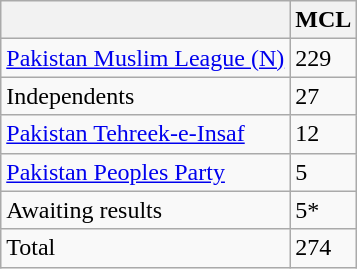<table class="wikitable">
<tr>
<th></th>
<th>MCL</th>
</tr>
<tr>
<td><a href='#'>Pakistan Muslim League (N)</a></td>
<td>229</td>
</tr>
<tr>
<td>Independents</td>
<td>27</td>
</tr>
<tr>
<td><a href='#'>Pakistan Tehreek-e-Insaf</a></td>
<td>12</td>
</tr>
<tr>
<td> <a href='#'>Pakistan Peoples Party</a></td>
<td>5</td>
</tr>
<tr>
<td>Awaiting results</td>
<td>5*</td>
</tr>
<tr>
<td>Total</td>
<td>274</td>
</tr>
</table>
